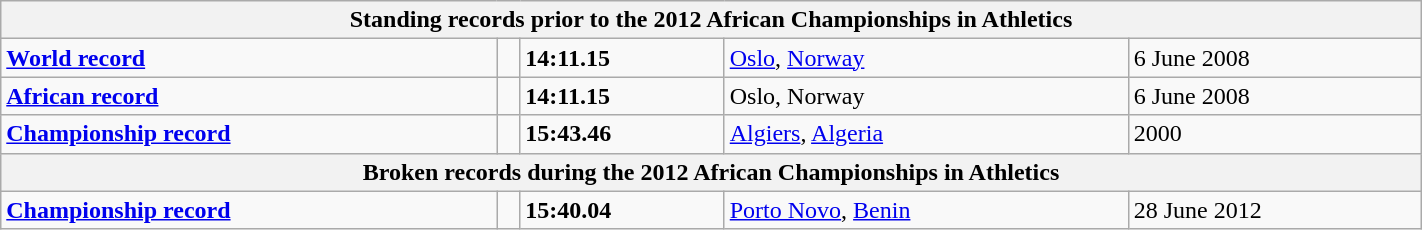<table class="wikitable" width=75%>
<tr>
<th colspan="5">Standing records prior to the 2012 African Championships in Athletics</th>
</tr>
<tr>
<td><strong><a href='#'>World record</a></strong></td>
<td></td>
<td><strong>14:11.15</strong></td>
<td><a href='#'>Oslo</a>, <a href='#'>Norway</a></td>
<td>6 June 2008</td>
</tr>
<tr>
<td><strong><a href='#'>African record</a></strong></td>
<td></td>
<td><strong>14:11.15</strong></td>
<td>Oslo, Norway</td>
<td>6 June 2008</td>
</tr>
<tr>
<td><strong><a href='#'>Championship record</a></strong></td>
<td></td>
<td><strong>15:43.46</strong></td>
<td><a href='#'>Algiers</a>, <a href='#'>Algeria</a></td>
<td>2000</td>
</tr>
<tr>
<th colspan="5">Broken records during the 2012 African Championships in Athletics</th>
</tr>
<tr>
<td><strong><a href='#'>Championship record</a></strong></td>
<td></td>
<td><strong>15:40.04</strong></td>
<td><a href='#'>Porto Novo</a>, <a href='#'>Benin</a></td>
<td>28 June 2012</td>
</tr>
</table>
